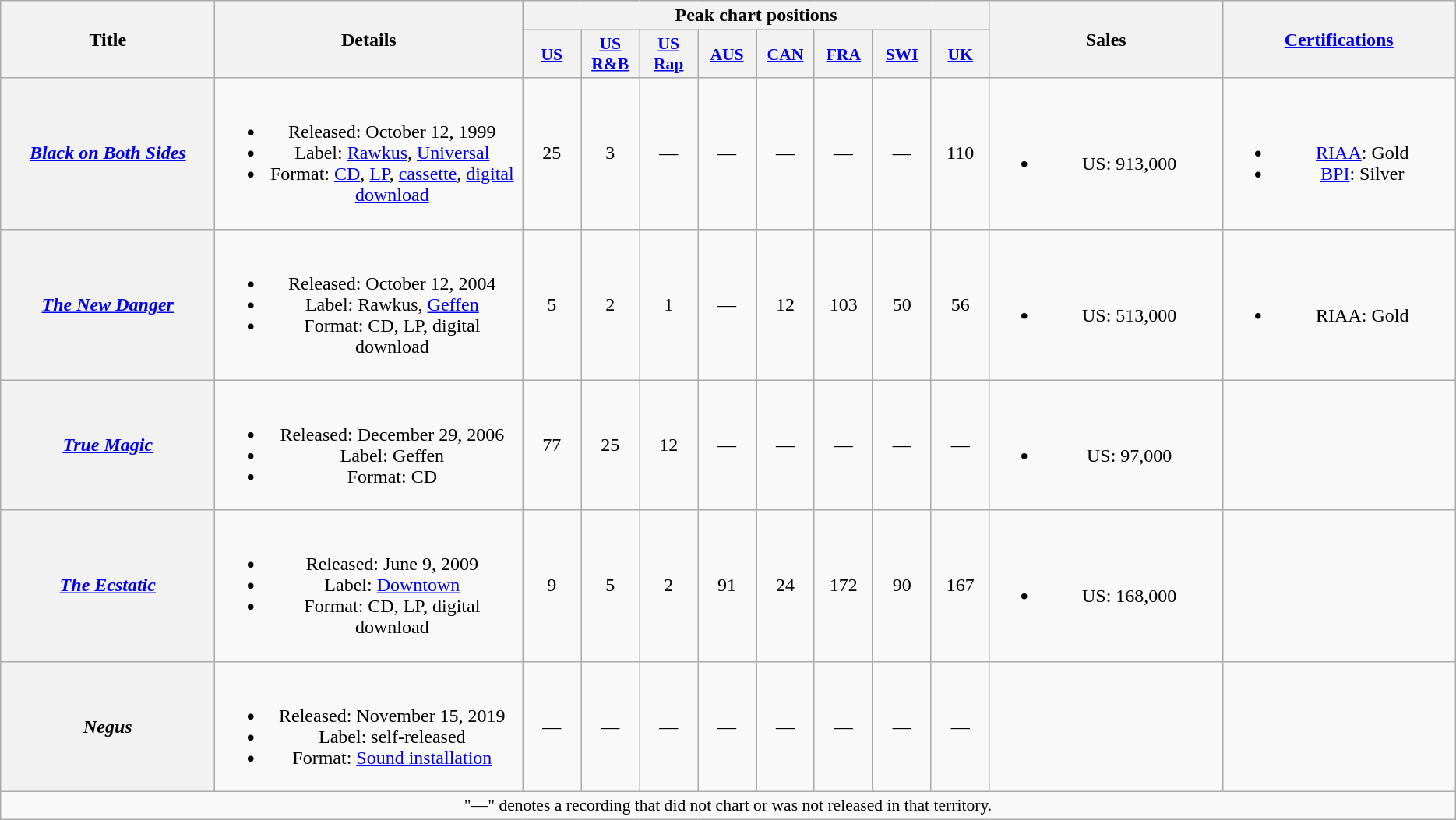<table class="wikitable plainrowheaders" style="text-align:center;">
<tr>
<th scope="col" rowspan="2" style="width:11em;">Title</th>
<th scope="col" rowspan="2" style="width:16em;">Details</th>
<th scope="col" colspan="8">Peak chart positions</th>
<th scope="col" rowspan="2" style="width:12em;">Sales</th>
<th scope="col" rowspan="2" style="width:12em;"><a href='#'>Certifications</a></th>
</tr>
<tr>
<th style="width:3em;font-size:90%;"><a href='#'>US</a><br></th>
<th style="width:3em;font-size:90%;"><a href='#'>US<br>R&B</a><br></th>
<th style="width:3em;font-size:90%;"><a href='#'>US<br>Rap</a><br></th>
<th style="width:3em;font-size:90%;"><a href='#'>AUS</a><br></th>
<th style="width:3em;font-size:90%;"><a href='#'>CAN</a><br></th>
<th style="width:3em;font-size:90%;"><a href='#'>FRA</a><br></th>
<th style="width:3em;font-size:90%;"><a href='#'>SWI</a><br></th>
<th style="width:3em;font-size:90%;"><a href='#'>UK</a><br></th>
</tr>
<tr>
<th scope="row"><em><a href='#'>Black on Both Sides</a></em></th>
<td><br><ul><li>Released: October 12, 1999</li><li>Label: <a href='#'>Rawkus</a>, <a href='#'>Universal</a></li><li>Format: <a href='#'>CD</a>, <a href='#'>LP</a>, <a href='#'>cassette</a>, <a href='#'>digital download</a></li></ul></td>
<td>25</td>
<td>3</td>
<td>—</td>
<td>—</td>
<td>—</td>
<td>—</td>
<td>—</td>
<td>110</td>
<td><br><ul><li>US: 913,000</li></ul></td>
<td><br><ul><li><a href='#'>RIAA</a>: Gold</li><li><a href='#'>BPI</a>: Silver</li></ul></td>
</tr>
<tr>
<th scope="row"><em><a href='#'>The New Danger</a></em></th>
<td><br><ul><li>Released: October 12, 2004</li><li>Label: Rawkus, <a href='#'>Geffen</a></li><li>Format: CD, LP, digital download</li></ul></td>
<td>5</td>
<td>2</td>
<td>1</td>
<td>—</td>
<td>12</td>
<td>103</td>
<td>50</td>
<td>56</td>
<td><br><ul><li>US: 513,000</li></ul></td>
<td><br><ul><li>RIAA: Gold</li></ul></td>
</tr>
<tr>
<th scope="row"><em><a href='#'>True Magic</a></em></th>
<td><br><ul><li>Released: December 29, 2006</li><li>Label: Geffen</li><li>Format: CD</li></ul></td>
<td>77</td>
<td>25</td>
<td>12</td>
<td>—</td>
<td>—</td>
<td>—</td>
<td>—</td>
<td>—</td>
<td><br><ul><li>US: 97,000</li></ul></td>
<td></td>
</tr>
<tr>
<th scope="row"><em><a href='#'>The Ecstatic</a></em></th>
<td><br><ul><li>Released: June 9, 2009</li><li>Label: <a href='#'>Downtown</a></li><li>Format: CD, LP, digital download</li></ul></td>
<td>9</td>
<td>5</td>
<td>2</td>
<td>91</td>
<td>24</td>
<td>172</td>
<td>90</td>
<td>167</td>
<td><br><ul><li>US: 168,000</li></ul></td>
<td></td>
</tr>
<tr>
<th scope="row"><em>Negus</em></th>
<td><br><ul><li>Released: November 15, 2019</li><li>Label: self-released</li><li>Format: <a href='#'>Sound installation</a></li></ul></td>
<td>—</td>
<td>—</td>
<td>—</td>
<td>—</td>
<td>—</td>
<td>—</td>
<td>—</td>
<td>—</td>
<td></td>
<td></td>
</tr>
<tr>
<td colspan="14" style="font-size:90%">"—" denotes a recording that did not chart or was not released in that territory.</td>
</tr>
</table>
